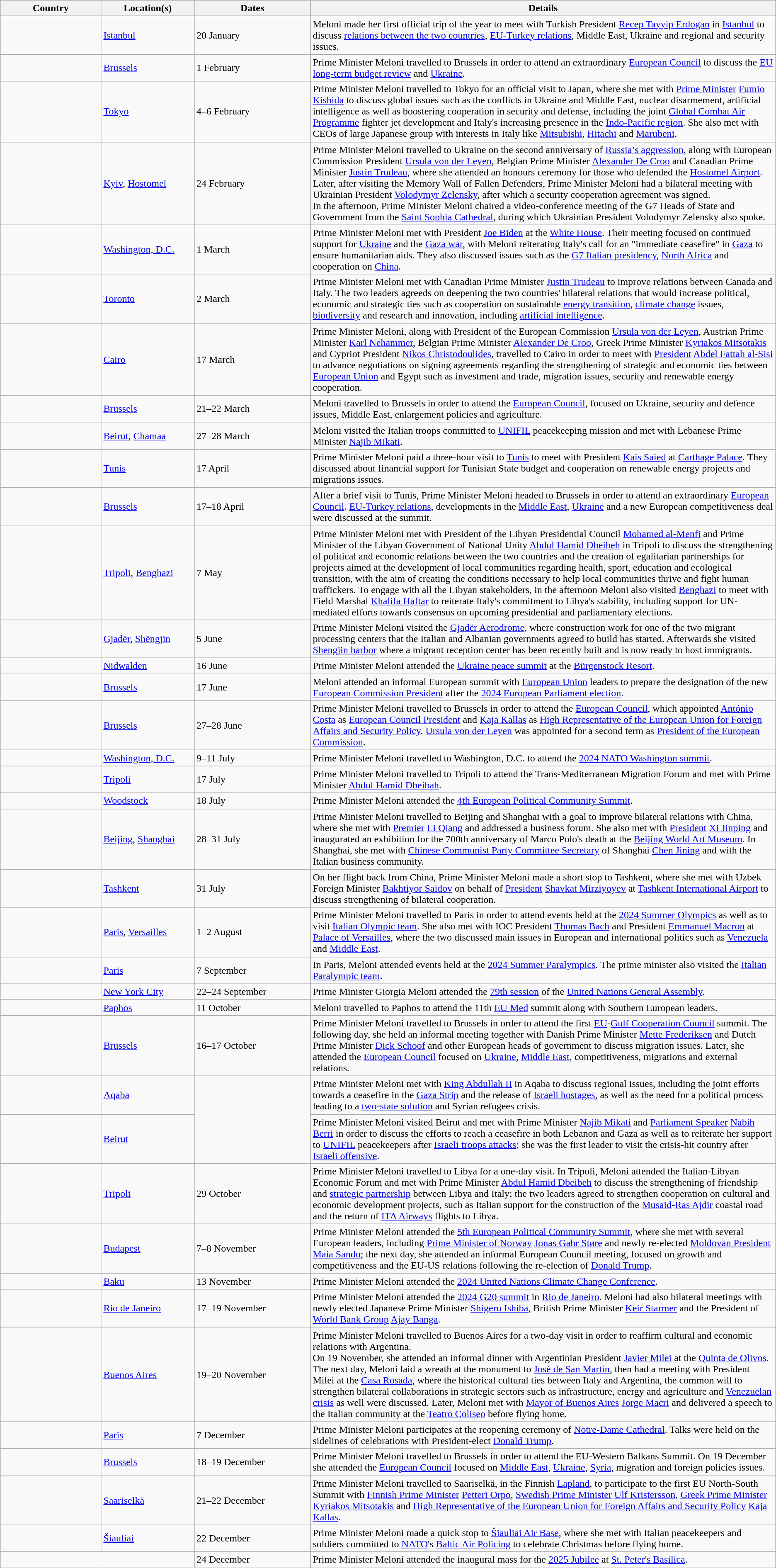<table class="wikitable sortable" border="1">
<tr>
<th style="width: 13%;">Country</th>
<th style="width: 12%;">Location(s)</th>
<th style="width: 15%;">Dates</th>
<th style="width: 60%;" class="unsortable">Details</th>
</tr>
<tr>
<td></td>
<td><a href='#'>Istanbul</a></td>
<td>20 January</td>
<td>Meloni made her first official trip of the year to meet with Turkish President <a href='#'>Recep Tayyip Erdogan</a> in <a href='#'>Istanbul</a> to discuss <a href='#'>relations between the two countries</a>, <a href='#'>EU-Turkey relations</a>, Middle East, Ukraine and regional and security issues.</td>
</tr>
<tr>
<td></td>
<td><a href='#'>Brussels</a></td>
<td>1 February</td>
<td>Prime Minister Meloni travelled to Brussels in order to attend an extraordinary <a href='#'>European Council</a> to discuss the <a href='#'>EU long-term budget review</a> and <a href='#'>Ukraine</a>.</td>
</tr>
<tr>
<td></td>
<td><a href='#'>Tokyo</a></td>
<td>4–6 February</td>
<td>Prime Minister Meloni travelled to Tokyo for an official visit to Japan, where she met with <a href='#'>Prime Minister</a> <a href='#'>Fumio Kishida</a> to discuss global issues such as the conflicts in Ukraine and Middle East, nuclear disarmement, artificial intelligence as well as boostering cooperation in security and defense, including the joint <a href='#'>Global Combat Air Programme</a> fighter jet development and Italy's increasing presence in the <a href='#'>Indo-Pacific region</a>. She also met with CEOs of large Japanese group with interests in Italy like <a href='#'>Mitsubishi</a>, <a href='#'>Hitachi</a> and <a href='#'>Marubeni</a>.</td>
</tr>
<tr>
<td></td>
<td><a href='#'>Kyiv</a>, <a href='#'>Hostomel</a></td>
<td>24 February</td>
<td>Prime Minister Meloni travelled to Ukraine on the second anniversary of <a href='#'>Russia’s aggression</a>, along with European Commission President <a href='#'>Ursula von der Leyen</a>, Belgian Prime Minister <a href='#'>Alexander De Croo</a> and Canadian Prime Minister <a href='#'>Justin Trudeau</a>, where she attended an honours ceremony for those who defended the <a href='#'>Hostomel Airport</a>.<br>Later, after visiting the Memory Wall of Fallen Defenders, Prime Minister Meloni had a bilateral meeting with Ukrainian President <a href='#'>Volodymyr Zelensky</a>, after which a security cooperation agreement was signed.<br>In the afternoon, Prime Minister Meloni chaired a video-conference meeting of the G7 Heads of State and Government from the <a href='#'>Saint Sophia Cathedral</a>, during which Ukrainian President Volodymyr Zelensky also spoke.</td>
</tr>
<tr>
<td></td>
<td><a href='#'>Washington, D.C.</a></td>
<td>1 March</td>
<td>Prime Minister Meloni met with President <a href='#'>Joe Biden</a> at the <a href='#'>White House</a>. Their meeting focused on continued support for <a href='#'>Ukraine</a> and the <a href='#'>Gaza war</a>, with Meloni reiterating Italy's call for an "immediate ceasefire" in <a href='#'>Gaza</a> to ensure humanitarian aids. They also discussed issues such as the <a href='#'>G7 Italian presidency</a>, <a href='#'>North Africa</a> and cooperation on <a href='#'>China</a>.</td>
</tr>
<tr>
<td></td>
<td><a href='#'>Toronto</a></td>
<td>2 March</td>
<td>Prime Minister Meloni met with Canadian Prime Minister <a href='#'>Justin Trudeau</a> to improve relations between Canada and Italy. The two leaders agreeds on deepening the two countries' bilateral relations that would increase political, economic and strategic ties such as cooperation on sustainable <a href='#'>energy transition</a>, <a href='#'>climate change</a> issues, <a href='#'>biodiversity</a> and research and innovation, including <a href='#'>artificial intelligence</a>.</td>
</tr>
<tr>
<td></td>
<td><a href='#'>Cairo</a></td>
<td>17 March</td>
<td>Prime Minister Meloni, along with President of the European Commission <a href='#'>Ursula von der Leyen</a>, Austrian Prime Minister <a href='#'>Karl Nehammer</a>, Belgian Prime Minister <a href='#'>Alexander De Croo</a>, Greek Prime Minister <a href='#'>Kyriakos Mitsotakis</a> and Cypriot President <a href='#'>Nikos Christodoulides</a>, travelled to Cairo in order to meet with <a href='#'>President</a> <a href='#'>Abdel Fattah al-Sisi</a> to advance negotiations on signing agreements regarding the strengthening of strategic and economic ties between <a href='#'>European Union</a> and Egypt such as investment and trade, migration issues, security and renewable energy cooperation.</td>
</tr>
<tr>
<td></td>
<td><a href='#'>Brussels</a></td>
<td>21–22 March</td>
<td>Meloni travelled to Brussels in order to attend the <a href='#'>European Council</a>, focused on Ukraine, security and defence issues, Middle East, enlargement policies and agriculture.</td>
</tr>
<tr>
<td></td>
<td><a href='#'>Beirut</a>, <a href='#'>Chamaa</a></td>
<td>27–28 March</td>
<td>Meloni visited the Italian troops committed to <a href='#'>UNIFIL</a> peacekeeping mission and met with Lebanese Prime Minister <a href='#'>Najib Mikati</a>.</td>
</tr>
<tr>
<td></td>
<td><a href='#'>Tunis</a></td>
<td>17 April</td>
<td>Prime Minister Meloni paid a three-hour visit to <a href='#'>Tunis</a> to meet with President <a href='#'>Kais Saied</a> at <a href='#'>Carthage Palace</a>. They discussed about financial support for Tunisian State budget and cooperation on renewable energy projects and migrations issues.</td>
</tr>
<tr>
<td></td>
<td><a href='#'>Brussels</a></td>
<td>17–18 April</td>
<td>After a brief visit to Tunis, Prime Minister Meloni headed to Brussels in order to attend an extraordinary <a href='#'>European Council</a>. <a href='#'>EU-Turkey relations</a>, developments in the <a href='#'>Middle East</a>, <a href='#'>Ukraine</a> and a new European competitiveness deal were discussed at the summit.</td>
</tr>
<tr>
<td></td>
<td><a href='#'>Tripoli</a>, <a href='#'>Benghazi</a></td>
<td>7 May</td>
<td>Prime Minister Meloni met with President of the Libyan Presidential Council <a href='#'>Mohamed al-Menfi</a> and Prime Minister of the Libyan Government of National Unity <a href='#'>Abdul Hamid Dbeibeh</a> in Tripoli to discuss the strengthening of political and economic relations between the two countries and the creation of egalitarian partnerships for projects aimed at the development of local communities regarding health, sport, education and ecological transition, with the aim of creating the conditions necessary to help local communities thrive and fight human traffickers. To engage with all the Libyan stakeholders, in the afternoon Meloni also visited <a href='#'>Benghazi</a> to meet with Field Marshal <a href='#'>Khalifa Haftar</a> to reiterate Italy's commitment to Libya's stability, including support for UN-mediated efforts towards consensus on upcoming presidential and parliamentary elections.</td>
</tr>
<tr>
<td></td>
<td><a href='#'>Gjadër</a>, <a href='#'>Shëngjin</a></td>
<td>5 June</td>
<td>Prime Minister Meloni visited the <a href='#'>Gjadër Aerodrome</a>, where construction work for one of the two migrant processing centers that the Italian and Albanian governments agreed to build has started. Afterwards she visited <a href='#'>Shengjin harbor</a> where a migrant reception center has been recently built and is now ready to host immigrants.</td>
</tr>
<tr>
<td></td>
<td><a href='#'>Nidwalden</a></td>
<td>16 June</td>
<td>Prime Minister Meloni attended the <a href='#'>Ukraine peace summit</a> at the <a href='#'>Bürgenstock Resort</a>.</td>
</tr>
<tr>
<td></td>
<td><a href='#'>Brussels</a></td>
<td>17 June</td>
<td>Meloni attended an informal European summit with <a href='#'>European Union</a> leaders to prepare the designation of the new <a href='#'>European Commission President</a> after the <a href='#'>2024 European Parliament election</a>.</td>
</tr>
<tr>
<td></td>
<td><a href='#'>Brussels</a></td>
<td>27–28 June</td>
<td>Prime Minister Meloni travelled to Brussels in order to attend the <a href='#'>European Council</a>, which appointed <a href='#'>António Costa</a> as <a href='#'>European Council President</a> and <a href='#'>Kaja Kallas</a> as <a href='#'>High Representative of the European Union for Foreign Affairs and Security Policy</a>. <a href='#'>Ursula von der Leyen</a> was appointed for a second term as <a href='#'>President of the European Commission</a>.</td>
</tr>
<tr>
<td></td>
<td><a href='#'>Washington, D.C.</a></td>
<td>9–11 July</td>
<td>Prime Minister Meloni travelled to Washington, D.C. to attend the <a href='#'>2024 NATO Washington summit</a>.</td>
</tr>
<tr>
<td></td>
<td><a href='#'>Tripoli</a></td>
<td>17 July</td>
<td>Prime Minister Meloni travelled to Tripoli to attend the Trans-Mediterranean Migration Forum and met with Prime Minister <a href='#'>Abdul Hamid Dbeibah</a>.</td>
</tr>
<tr>
<td></td>
<td><a href='#'>Woodstock</a></td>
<td>18 July</td>
<td>Prime Minister Meloni attended the <a href='#'>4th European Political Community Summit</a>.</td>
</tr>
<tr>
<td></td>
<td><a href='#'>Beijing</a>, <a href='#'>Shanghai</a></td>
<td>28–31 July</td>
<td>Prime Minister Meloni travelled to Beijing and Shanghai with a goal to improve bilateral relations with China, where she met with <a href='#'>Premier</a> <a href='#'>Li Qiang</a> and addressed a business forum. She also met with <a href='#'>President</a> <a href='#'>Xi Jinping</a> and inaugurated an exhibition for the 700th anniversary of Marco Polo's death at the <a href='#'>Beijing World Art Museum</a>. In Shanghai, she met with <a href='#'>Chinese Communist Party Committee Secretary</a> of Shanghai <a href='#'>Chen Jining</a> and with the Italian business community.</td>
</tr>
<tr>
<td></td>
<td><a href='#'>Tashkent</a></td>
<td>31 July</td>
<td>On her flight back from China, Prime Minister Meloni made a short stop to Tashkent, where she met with Uzbek Foreign Minister <a href='#'>Bakhtiyor Saidov</a> on behalf of <a href='#'>President</a> <a href='#'>Shavkat Mirziyoyev</a> at <a href='#'>Tashkent International Airport</a> to discuss strengthening of bilateral cooperation.</td>
</tr>
<tr>
<td></td>
<td><a href='#'>Paris</a>, <a href='#'>Versailles</a></td>
<td>1–2 August</td>
<td>Prime Minister Meloni travelled to Paris in order to attend events held at the <a href='#'>2024 Summer Olympics</a> as well as to visit <a href='#'>Italian Olympic team</a>. She also met with IOC President <a href='#'>Thomas Bach</a> and President <a href='#'>Emmanuel Macron</a> at <a href='#'>Palace of Versailles</a>, where the two discussed main issues in European and international politics such as <a href='#'>Venezuela</a> and <a href='#'>Middle East</a>.</td>
</tr>
<tr>
<td></td>
<td><a href='#'>Paris</a></td>
<td>7 September</td>
<td>In Paris, Meloni attended events held at the <a href='#'>2024 Summer Paralympics</a>. The prime minister also visited the <a href='#'>Italian Paralympic team</a>.</td>
</tr>
<tr>
<td></td>
<td><a href='#'>New York City</a></td>
<td>22–24 September</td>
<td>Prime Minister Giorgia Meloni attended the <a href='#'>79th session</a> of the <a href='#'>United Nations General Assembly</a>.</td>
</tr>
<tr>
<td></td>
<td><a href='#'>Paphos</a></td>
<td>11 October</td>
<td>Meloni travelled to Paphos to attend the 11th <a href='#'>EU Med</a> summit along with Southern European leaders.</td>
</tr>
<tr>
<td></td>
<td><a href='#'>Brussels</a></td>
<td>16–17 October</td>
<td>Prime Minister Meloni travelled to Brussels in order to attend the first <a href='#'>EU</a>-<a href='#'>Gulf Cooperation Council</a> summit. The following day, she held an informal meeting together with Danish Prime Minister <a href='#'>Mette Frederiksen</a> and Dutch Prime Minister <a href='#'>Dick Schoof</a> and other European heads of government to discuss migration issues. Later, she attended the <a href='#'>European Council</a> focused on <a href='#'>Ukraine</a>, <a href='#'>Middle East</a>, competitiveness, migrations and external relations.</td>
</tr>
<tr>
<td></td>
<td><a href='#'>Aqaba</a></td>
<td rowspan=2></td>
<td>Prime Minister Meloni met with <a href='#'>King Abdullah II</a> in Aqaba to discuss regional issues, including the joint efforts towards a ceasefire in the <a href='#'>Gaza Strip</a> and the release of <a href='#'>Israeli hostages</a>, as well as the need for a political process leading to a <a href='#'>two-state solution</a> and Syrian refugees crisis.</td>
</tr>
<tr>
<td></td>
<td><a href='#'>Beirut</a></td>
<td>Prime Minister Meloni visited Beirut and met with Prime Minister <a href='#'>Najib Mikati</a> and <a href='#'>Parliament Speaker</a> <a href='#'>Nabih Berri</a> in order to discuss the efforts to reach a ceasefire in both Lebanon and Gaza as well as to reiterate her support to <a href='#'>UNIFIL</a> peacekeepers after <a href='#'>Israeli troops attacks</a>; she was the first leader to visit the crisis-hit country after <a href='#'>Israeli offensive</a>.</td>
</tr>
<tr>
<td></td>
<td><a href='#'>Tripoli</a></td>
<td>29 October</td>
<td>Prime Minister Meloni travelled to Libya for a one-day visit. In Tripoli, Meloni attended the Italian-Libyan Economic Forum and met with Prime Minister <a href='#'>Abdul Hamid Dbeibeh</a> to discuss the strengthening of friendship and <a href='#'>strategic partnership</a> between Libya and Italy; the two leaders agreed to strengthen cooperation on cultural and economic development projects, such as Italian support for the construction of the <a href='#'>Musaid</a>-<a href='#'>Ras Ajdir</a> coastal road and the return of <a href='#'>ITA Airways</a> flights to Libya.</td>
</tr>
<tr>
<td></td>
<td><a href='#'>Budapest</a></td>
<td>7–8 November</td>
<td>Prime Minister Meloni attended the <a href='#'>5th European Political Community Summit</a>, where she met with several European leaders, including <a href='#'>Prime Minister of Norway</a> <a href='#'>Jonas Gahr Støre</a> and newly re-elected <a href='#'>Moldovan President</a> <a href='#'>Maia Sandu</a>; the next day, she attended an informal European Council meeting, focused on growth and competitiveness and the EU-US relations following the re-election of <a href='#'>Donald Trump</a>.</td>
</tr>
<tr>
<td></td>
<td><a href='#'>Baku</a></td>
<td>13 November</td>
<td>Prime Minister Meloni attended the <a href='#'>2024 United Nations Climate Change Conference</a>.</td>
</tr>
<tr>
<td></td>
<td><a href='#'>Rio de Janeiro</a></td>
<td>17–19 November</td>
<td>Prime Minister Meloni attended the <a href='#'>2024 G20 summit</a> in <a href='#'>Rio de Janeiro</a>. Meloni had also bilateral meetings with newly elected Japanese Prime Minister <a href='#'>Shigeru Ishiba</a>, British Prime Minister <a href='#'>Keir Starmer</a> and the President of <a href='#'>World Bank Group</a> <a href='#'>Ajay Banga</a>.</td>
</tr>
<tr>
<td></td>
<td><a href='#'>Buenos Aires</a></td>
<td>19–20 November</td>
<td>Prime Minister Meloni travelled to Buenos Aires for a two-day visit in order to reaffirm cultural and economic relations with Argentina.<br>On 19 November, she attended an informal dinner with Argentinian President <a href='#'>Javier Milei</a> at the <a href='#'>Quinta de Olivos</a>. The next day, Meloni laid a wreath at the monument to <a href='#'>José de San Martín</a>, then had a meeting with President Milei at the <a href='#'>Casa Rosada</a>, where the historical cultural ties between Italy and Argentina, the common will to strengthen bilateral collaborations in strategic sectors such as infrastructure, energy and agriculture and <a href='#'>Venezuelan crisis</a> as well were discussed. Later, Meloni met with <a href='#'>Mayor of Buenos Aires</a> <a href='#'>Jorge Macri</a> and delivered a speech to the Italian community at the <a href='#'>Teatro Coliseo</a> before flying home.</td>
</tr>
<tr>
<td></td>
<td><a href='#'>Paris</a></td>
<td>7 December</td>
<td>Prime Minister Meloni participates at the reopening ceremony of <a href='#'>Notre-Dame Cathedral</a>. Talks were held on the sidelines of celebrations with President-elect <a href='#'>Donald Trump</a>.</td>
</tr>
<tr>
<td></td>
<td><a href='#'>Brussels</a></td>
<td>18–19 December</td>
<td>Prime Minister Meloni travelled to Brussels in order to attend the EU-Western Balkans Summit. On 19 December she attended the <a href='#'>European Council</a> focused on <a href='#'>Middle East</a>, <a href='#'>Ukraine</a>, <a href='#'>Syria</a>, migration and foreign policies issues.</td>
</tr>
<tr>
<td></td>
<td><a href='#'>Saariselkä</a></td>
<td>21–22 December</td>
<td>Prime Minister Meloni travelled to Saariselkä, in the Finnish <a href='#'>Lapland</a>, to participate to the first EU North-South Summit with <a href='#'>Finnish Prime Minister</a> <a href='#'>Petteri Orpo</a>, <a href='#'>Swedish Prime Minister</a> <a href='#'>Ulf Kristersson</a>, <a href='#'>Greek Prime Minister</a> <a href='#'>Kyriakos Mitsotakis</a> and <a href='#'>High Representative of the European Union for Foreign Affairs and Security Policy</a> <a href='#'>Kaja Kallas</a>.</td>
</tr>
<tr>
<td></td>
<td><a href='#'>Šiauliai</a></td>
<td>22 December</td>
<td>Prime Minister Meloni made a quick stop to <a href='#'>Šiauliai Air Base</a>, where she met with Italian peacekeepers and soldiers committed to <a href='#'>NATO</a>'s <a href='#'>Baltic Air Policing</a> to celebrate Christmas before flying home.</td>
</tr>
<tr>
<td colspan="2"></td>
<td>24 December</td>
<td>Prime Minister Meloni attended the inaugural mass for the <a href='#'>2025 Jubilee</a> at <a href='#'>St. Peter's Basilica</a>.</td>
</tr>
</table>
